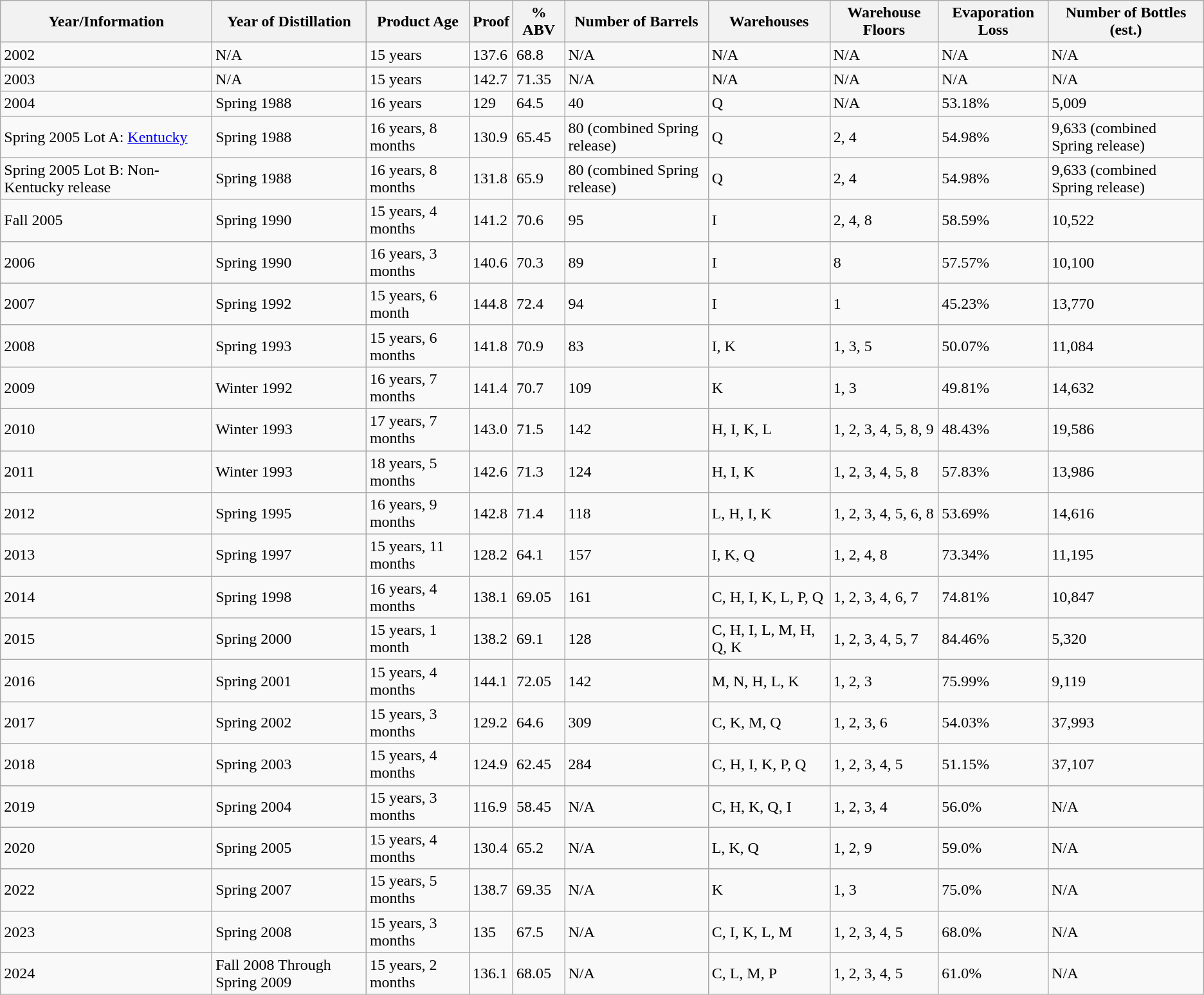<table class="wikitable sortable">
<tr>
<th>Year/Information</th>
<th>Year of Distillation</th>
<th>Product Age</th>
<th>Proof</th>
<th>% ABV</th>
<th>Number of Barrels</th>
<th>Warehouses</th>
<th>Warehouse Floors</th>
<th>Evaporation Loss</th>
<th>Number of Bottles (est.)</th>
</tr>
<tr>
<td>2002</td>
<td>N/A</td>
<td>15 years</td>
<td>137.6</td>
<td>68.8</td>
<td>N/A</td>
<td>N/A</td>
<td>N/A</td>
<td>N/A</td>
<td>N/A</td>
</tr>
<tr>
<td>2003</td>
<td>N/A</td>
<td>15 years</td>
<td>142.7</td>
<td>71.35</td>
<td>N/A</td>
<td>N/A</td>
<td>N/A</td>
<td>N/A</td>
<td>N/A</td>
</tr>
<tr>
<td>2004</td>
<td>Spring 1988</td>
<td>16 years</td>
<td>129</td>
<td>64.5</td>
<td>40</td>
<td>Q</td>
<td>N/A</td>
<td>53.18%</td>
<td>5,009</td>
</tr>
<tr>
<td>Spring 2005 Lot A: <a href='#'>Kentucky</a></td>
<td>Spring 1988</td>
<td>16 years, 8 months</td>
<td>130.9</td>
<td>65.45</td>
<td>80 (combined Spring release)</td>
<td>Q</td>
<td>2, 4</td>
<td>54.98%</td>
<td>9,633 (combined Spring release)</td>
</tr>
<tr>
<td>Spring 2005 Lot B: Non-Kentucky release</td>
<td>Spring 1988</td>
<td>16 years, 8 months</td>
<td>131.8</td>
<td>65.9</td>
<td>80 (combined Spring release)</td>
<td>Q</td>
<td>2, 4</td>
<td>54.98%</td>
<td>9,633 (combined Spring release)</td>
</tr>
<tr>
<td>Fall 2005</td>
<td>Spring 1990</td>
<td>15 years, 4 months</td>
<td>141.2</td>
<td>70.6</td>
<td>95</td>
<td>I</td>
<td>2, 4, 8</td>
<td>58.59%</td>
<td>10,522</td>
</tr>
<tr>
<td>2006</td>
<td>Spring 1990</td>
<td>16 years, 3 months</td>
<td>140.6</td>
<td>70.3</td>
<td>89</td>
<td>I</td>
<td>8</td>
<td>57.57%</td>
<td>10,100</td>
</tr>
<tr>
<td>2007</td>
<td>Spring 1992</td>
<td>15 years, 6 month</td>
<td>144.8</td>
<td>72.4</td>
<td>94</td>
<td>I</td>
<td>1</td>
<td>45.23%</td>
<td>13,770</td>
</tr>
<tr>
<td>2008</td>
<td>Spring 1993</td>
<td>15 years, 6 months</td>
<td>141.8</td>
<td>70.9</td>
<td>83</td>
<td>I, K</td>
<td>1, 3, 5</td>
<td>50.07%</td>
<td>11,084</td>
</tr>
<tr>
<td>2009</td>
<td>Winter 1992</td>
<td>16 years, 7 months</td>
<td>141.4</td>
<td>70.7</td>
<td>109</td>
<td>K</td>
<td>1, 3</td>
<td>49.81%</td>
<td>14,632</td>
</tr>
<tr>
<td>2010</td>
<td>Winter 1993</td>
<td>17 years, 7 months</td>
<td>143.0</td>
<td>71.5</td>
<td>142</td>
<td>H, I, K, L</td>
<td>1, 2, 3, 4, 5, 8, 9</td>
<td>48.43%</td>
<td>19,586</td>
</tr>
<tr>
<td>2011</td>
<td>Winter 1993</td>
<td>18 years, 5 months</td>
<td>142.6</td>
<td>71.3</td>
<td>124</td>
<td>H, I, K</td>
<td>1, 2, 3, 4, 5, 8</td>
<td>57.83%</td>
<td>13,986</td>
</tr>
<tr>
<td>2012</td>
<td>Spring 1995</td>
<td>16 years, 9 months</td>
<td>142.8</td>
<td>71.4</td>
<td>118</td>
<td>L, H, I, K</td>
<td>1, 2, 3, 4, 5, 6, 8</td>
<td>53.69%</td>
<td>14,616</td>
</tr>
<tr>
<td>2013</td>
<td>Spring 1997</td>
<td>15 years, 11 months</td>
<td>128.2</td>
<td>64.1</td>
<td>157</td>
<td>I, K, Q</td>
<td>1, 2, 4, 8</td>
<td>73.34%</td>
<td>11,195</td>
</tr>
<tr>
<td>2014</td>
<td>Spring 1998</td>
<td>16 years, 4 months</td>
<td>138.1</td>
<td>69.05</td>
<td>161</td>
<td>C, H, I, K, L, P, Q</td>
<td>1, 2, 3, 4, 6, 7</td>
<td>74.81%</td>
<td>10,847</td>
</tr>
<tr>
<td>2015</td>
<td>Spring 2000</td>
<td>15 years, 1 month</td>
<td>138.2</td>
<td>69.1</td>
<td>128</td>
<td>C, H, I, L, M, H, Q, K</td>
<td>1, 2, 3, 4, 5, 7</td>
<td>84.46%</td>
<td>5,320</td>
</tr>
<tr>
<td>2016</td>
<td>Spring 2001</td>
<td>15 years, 4 months</td>
<td>144.1</td>
<td>72.05</td>
<td>142</td>
<td>M, N, H, L, K</td>
<td>1, 2, 3</td>
<td>75.99%</td>
<td>9,119</td>
</tr>
<tr>
<td>2017</td>
<td>Spring 2002</td>
<td>15 years, 3 months</td>
<td>129.2</td>
<td>64.6</td>
<td>309</td>
<td>C, K, M, Q</td>
<td>1, 2, 3, 6</td>
<td>54.03%</td>
<td>37,993</td>
</tr>
<tr>
<td>2018</td>
<td>Spring 2003</td>
<td>15 years, 4 months</td>
<td>124.9</td>
<td>62.45</td>
<td>284</td>
<td>C, H, I, K, P, Q</td>
<td>1, 2, 3, 4, 5</td>
<td>51.15%</td>
<td>37,107</td>
</tr>
<tr>
<td>2019</td>
<td>Spring 2004</td>
<td>15 years, 3 months</td>
<td>116.9</td>
<td>58.45</td>
<td>N/A</td>
<td>C, H, K, Q, I</td>
<td>1, 2, 3, 4</td>
<td>56.0%</td>
<td>N/A</td>
</tr>
<tr>
<td>2020</td>
<td>Spring 2005</td>
<td>15 years, 4 months</td>
<td>130.4</td>
<td>65.2</td>
<td>N/A</td>
<td>L, K, Q</td>
<td>1, 2, 9</td>
<td>59.0%</td>
<td>N/A</td>
</tr>
<tr>
<td>2022</td>
<td>Spring 2007</td>
<td>15 years, 5 months</td>
<td>138.7</td>
<td>69.35</td>
<td>N/A</td>
<td>K</td>
<td>1, 3</td>
<td>75.0%</td>
<td>N/A</td>
</tr>
<tr>
<td>2023</td>
<td>Spring 2008</td>
<td>15 years, 3 months</td>
<td>135</td>
<td>67.5</td>
<td>N/A</td>
<td>C, I, K, L, M</td>
<td>1, 2, 3, 4, 5</td>
<td>68.0%</td>
<td>N/A</td>
</tr>
<tr>
<td>2024</td>
<td>Fall 2008 Through Spring 2009</td>
<td>15 years, 2 months</td>
<td>136.1</td>
<td>68.05</td>
<td>N/A</td>
<td>C, L, M, P</td>
<td>1, 2, 3, 4, 5</td>
<td>61.0%</td>
<td>N/A</td>
</tr>
</table>
